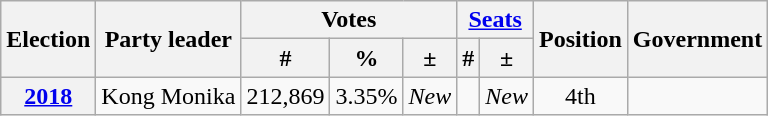<table class=wikitable style=text-align:center>
<tr>
<th rowspan="2">Election</th>
<th rowspan="2">Party leader</th>
<th colspan="3">Votes</th>
<th colspan="2"><a href='#'>Seats</a></th>
<th rowspan="2">Position</th>
<th rowspan="2">Government</th>
</tr>
<tr>
<th>#</th>
<th>%</th>
<th>±</th>
<th>#</th>
<th>±</th>
</tr>
<tr>
<th><a href='#'>2018</a></th>
<td>Kong Monika</td>
<td>212,869</td>
<td>3.35%</td>
<td><em>New</em></td>
<td></td>
<td><em>New</em></td>
<td> 4th</td>
<td></td>
</tr>
</table>
